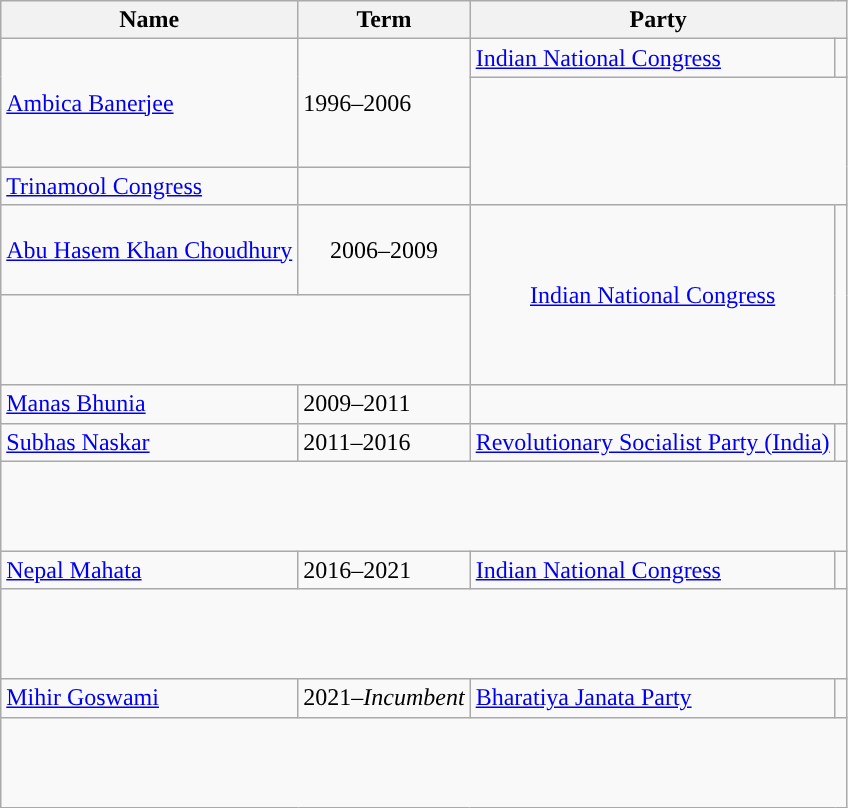<table class="wikitable sortable">
<tr>
<th>Name</th>
<th>Term</th>
<th colspan="2" scope="col">Party</th>
</tr>
<tr>
<td rowspan=2><a href='#'>Ambica Banerjee</a></td>
<td rowspan=2>1996–2006</td>
<td><a href='#'>Indian National Congress</a></td>
<td style="background-color: "></td>
</tr>
<tr style="text-align:center; height:60px;">
</tr>
<tr>
<td><a href='#'>Trinamool Congress</a></td>
<td style="background-color: "></td>
</tr>
<tr style="text-align:center; height:60px;">
<td><a href='#'>Abu Hasem Khan Choudhury</a></td>
<td>2006–2009</td>
<td rowspan=2><a href='#'>Indian National Congress</a></td>
<td rowspan="2" style="background-color: "></td>
</tr>
<tr style="text-align:center; height:60px;">
</tr>
<tr>
<td><a href='#'>Manas Bhunia</a></td>
<td>2009–2011</td>
</tr>
<tr>
<td><a href='#'>Subhas Naskar</a></td>
<td>2011–2016</td>
<td><a href='#'>Revolutionary Socialist Party (India)</a></td>
<td style="background-color: "></td>
</tr>
<tr style="text-align:center; height:60px;">
</tr>
<tr>
<td><a href='#'>Nepal Mahata</a></td>
<td>2016–2021</td>
<td><a href='#'>Indian National Congress</a></td>
<td style="background-color: "></td>
</tr>
<tr style="text-align:center; height:60px;">
</tr>
<tr>
<td><a href='#'>Mihir Goswami</a></td>
<td>2021–<em>Incumbent</em></td>
<td><a href='#'>Bharatiya Janata Party</a></td>
<td style="background-color: "></td>
</tr>
<tr style="text-align:center; height:60px;">
</tr>
<tr>
</tr>
</table>
